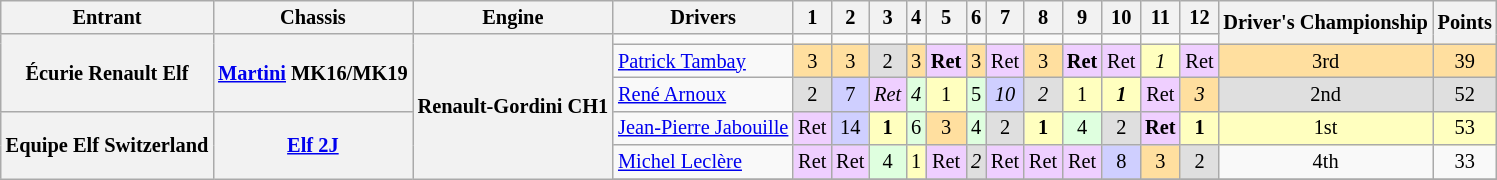<table class="wikitable" style="text-align:center; font-size:85%">
<tr>
<th>Entrant</th>
<th>Chassis</th>
<th>Engine</th>
<th>Drivers</th>
<th>1</th>
<th>2</th>
<th>3</th>
<th>4</th>
<th>5</th>
<th>6</th>
<th>7</th>
<th>8</th>
<th>9</th>
<th>10</th>
<th>11</th>
<th>12</th>
<th rowspan="2">Driver's Championship</th>
<th rowspan="2">Points</th>
</tr>
<tr>
<th rowspan="3">Écurie Renault Elf</th>
<th rowspan="3"><a href='#'>Martini</a> MK16/MK19</th>
<th rowspan="7">Renault-Gordini CH1</th>
<td></td>
<td></td>
<td></td>
<td></td>
<td></td>
<td></td>
<td></td>
<td></td>
<td></td>
<td></td>
<td></td>
<td></td>
<td></td>
</tr>
<tr>
<td align="left"> <a href='#'>Patrick Tambay</a></td>
<td style="background:#ffdf9f;">3</td>
<td style="background:#ffdf9f;">3</td>
<td style="background:#DFDFDF;">2</td>
<td style="background:#ffdf9f;">3</td>
<td style="background:#EFCFFF;"><strong>Ret</strong></td>
<td style="background:#ffdf9f;">3</td>
<td style="background:#EFCFFF;">Ret</td>
<td style="background:#ffdf9f;">3</td>
<td style="background:#EFCFFF;"><strong>Ret</strong></td>
<td style="background:#EFCFFF;">Ret</td>
<td style="background:#FFFFBF;"><em>1</em></td>
<td style="background:#EFCFFF;">Ret</td>
<td style="background:#ffdf9f;">3rd</td>
<td style="background:#ffdf9f;">39</td>
</tr>
<tr>
<td align="left"> <a href='#'>René Arnoux</a></td>
<td style="background:#DFDFDF;">2</td>
<td style="background:#CFCFFF;">7</td>
<td style="background:#EFCFFF;"><em>Ret</em></td>
<td style="background:#dfffdf;"><em>4</em></td>
<td style="background:#FFFFBF;">1</td>
<td style="background:#dfffdf;">5</td>
<td style="background:#CFCFFF;"><em>10</em></td>
<td style="background:#DFDFDF;"><em>2</em></td>
<td style="background:#FFFFBF;">1</td>
<td style="background:#FFFFBF;"><strong><em>1</em></strong></td>
<td style="background:#EFCFFF;">Ret</td>
<td style="background:#ffdf9f;"><em>3</em></td>
<td style="background:#DFDFDF;">2nd</td>
<td style="background:#DFDFDF;">52</td>
</tr>
<tr>
<th rowspan="3">Equipe Elf Switzerland</th>
<th rowspan="3"><a href='#'>Elf 2J</a></th>
<td align="left"> <a href='#'>Jean-Pierre Jabouille</a></td>
<td style="background:#EFCFFF;">Ret</td>
<td style="background:#CFCFFF;">14</td>
<td style="background:#FFFFBF;"><strong>1</strong></td>
<td style="background:#dfffdf;">6</td>
<td style="background:#ffdf9f;">3</td>
<td style="background:#dfffdf;">4</td>
<td style="background:#DFDFDF;">2</td>
<td style="background:#FFFFBF;"><strong>1</strong></td>
<td style="background:#dfffdf;">4</td>
<td style="background:#DFDFDF;">2</td>
<td style="background:#EFCFFF;"><strong>Ret</strong></td>
<td style="background:#FFFFBF;"><strong>1</strong></td>
<td style="background:#FFFFBF;">1st</td>
<td style="background:#FFFFBF;">53</td>
</tr>
<tr>
<td align="left"> <a href='#'>Michel Leclère</a></td>
<td style="background:#EFCFFF;">Ret</td>
<td style="background:#EFCFFF;">Ret</td>
<td style="background:#dfffdf;">4</td>
<td style="background:#FFFFBF;">1</td>
<td style="background:#EFCFFF;">Ret</td>
<td style="background:#DFDFDF;"><em>2</em></td>
<td style="background:#EFCFFF;">Ret</td>
<td style="background:#EFCFFF;">Ret</td>
<td style="background:#EFCFFF;">Ret</td>
<td style="background:#CFCFFF;">8</td>
<td style="background:#ffdf9f;">3</td>
<td style="background:#DFDFDF;">2</td>
<td>4th</td>
<td>33</td>
</tr>
<tr>
</tr>
</table>
